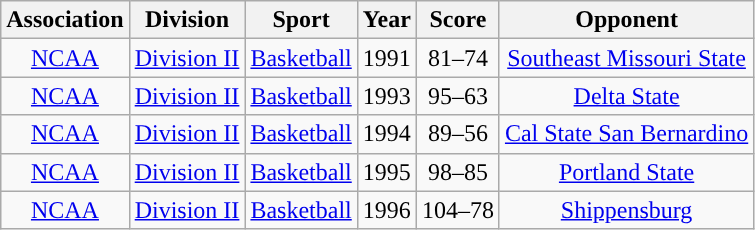<table class="wikitable" style="text-align:center">
<tr>
<th>Association</th>
<th>Division</th>
<th>Sport</th>
<th>Year</th>
<th>Score</th>
<th>Opponent</th>
</tr>
<tr align="center">
<td rowspan="1"><a href='#'>NCAA</a></td>
<td rowspan="1"><a href='#'>Division II</a></td>
<td rowspan="1"><a href='#'>Basketball</a></td>
<td>1991</td>
<td>81–74</td>
<td><a href='#'>Southeast Missouri State</a></td>
</tr>
<tr align="center">
<td rowspan="1"><a href='#'>NCAA</a></td>
<td rowspan="1"><a href='#'>Division II</a></td>
<td rowspan="1"><a href='#'>Basketball</a></td>
<td>1993</td>
<td>95–63</td>
<td><a href='#'>Delta State</a></td>
</tr>
<tr align="center">
<td rowspan="1"><a href='#'>NCAA</a></td>
<td rowspan="1"><a href='#'>Division II</a></td>
<td rowspan="1"><a href='#'>Basketball</a></td>
<td>1994</td>
<td>89–56</td>
<td><a href='#'>Cal State San Bernardino</a></td>
</tr>
<tr align="center">
<td rowspan="1"><a href='#'>NCAA</a></td>
<td rowspan="1"><a href='#'>Division II</a></td>
<td rowspan="1"><a href='#'>Basketball</a></td>
<td>1995</td>
<td>98–85</td>
<td><a href='#'>Portland State</a></td>
</tr>
<tr align="center">
<td rowspan="1"><a href='#'>NCAA</a></td>
<td rowspan="1"><a href='#'>Division II</a></td>
<td rowspan="1"><a href='#'>Basketball</a></td>
<td>1996</td>
<td>104–78</td>
<td><a href='#'>Shippensburg</a></td>
</tr>
</table>
